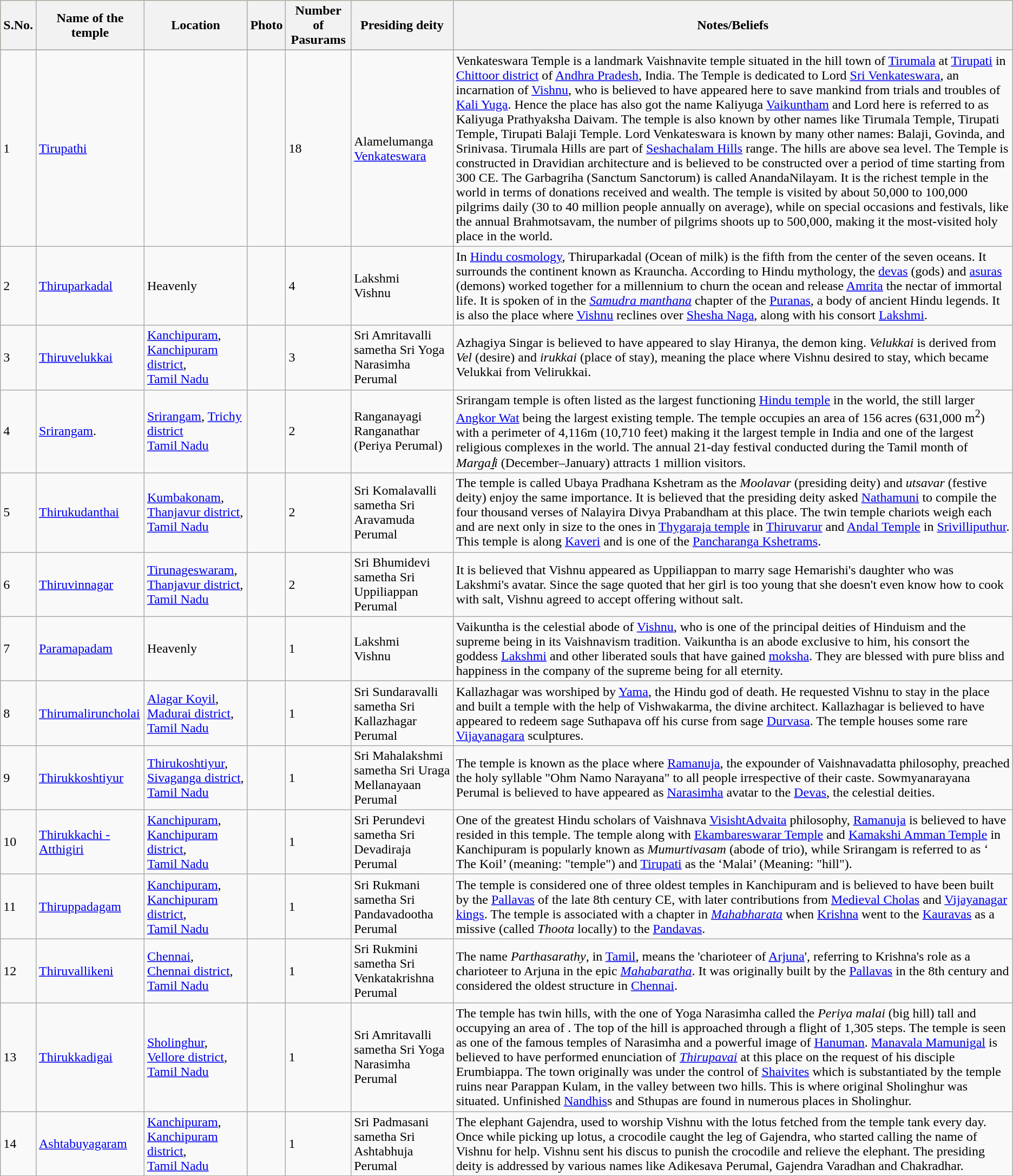<table class="wikitable sortable">
<tr style="background:#FFC569">
<th scope="col">S.No.</th>
<th scope="col"><strong>Name of the temple</strong></th>
<th scope="col"><strong>Location</strong></th>
<th scope="col" class="unsortable"><strong>Photo</strong></th>
<th scope="col"><strong>Number of Pasurams</strong></th>
<th scope="col"><strong>Presiding deity</strong></th>
<th scope="col"><strong>Notes/Beliefs</strong></th>
</tr>
<tr align ="center">
</tr>
<tr style="background:#ffe;">
</tr>
<tr>
<td>1</td>
<td><a href='#'>Tirupathi</a></td>
<td></td>
<td></td>
<td>18</td>
<td>Alamelumanga<br><a href='#'>Venkateswara</a></td>
<td>Venkateswara Temple is a landmark Vaishnavite temple situated in the hill town of <a href='#'>Tirumala</a> at <a href='#'>Tirupati</a> in <a href='#'>Chittoor district</a> of <a href='#'>Andhra Pradesh</a>, India. The Temple is dedicated to Lord <a href='#'>Sri Venkateswara</a>, an incarnation of <a href='#'>Vishnu</a>, who is believed to have appeared here to save mankind from trials and troubles of <a href='#'>Kali Yuga</a>. Hence the place has also got the name Kaliyuga <a href='#'>Vaikuntham</a> and Lord here is referred to as Kaliyuga Prathyaksha Daivam. The temple is also known by other names like Tirumala Temple, Tirupati Temple, Tirupati Balaji Temple. Lord Venkateswara is known by many other names: Balaji, Govinda, and Srinivasa. Tirumala Hills are part of <a href='#'>Seshachalam Hills</a> range. The hills are  above sea level. The Temple is constructed in Dravidian architecture and is believed to be constructed over a period of time starting from 300 CE. The Garbagriha (Sanctum Sanctorum) is called AnandaNilayam. It is the richest temple in the world in terms of donations received and wealth. The temple is visited by about 50,000 to 100,000 pilgrims daily (30 to 40 million people annually on average), while on special occasions and festivals, like the annual Brahmotsavam, the number of pilgrims shoots up to 500,000, making it the most-visited holy place in the world.</td>
</tr>
<tr>
<td>2</td>
<td><a href='#'>Thiruparkadal</a></td>
<td>Heavenly</td>
<td></td>
<td>4</td>
<td>Lakshmi<br>Vishnu</td>
<td>In <a href='#'>Hindu cosmology</a>, Thiruparkadal (Ocean of milk) is the fifth from the center of the seven oceans. It surrounds the continent known as Krauncha. According to Hindu mythology, the <a href='#'>devas</a> (gods) and <a href='#'>asuras</a> (demons) worked together for a millennium to churn the ocean and release <a href='#'>Amrita</a> the nectar of immortal life. It is spoken of in the <a href='#'><em>Samudra manthana</em></a> chapter of the <a href='#'>Puranas</a>, a body of ancient Hindu legends. It is also the place where <a href='#'>Vishnu</a> reclines over <a href='#'>Shesha Naga</a>, along with his consort <a href='#'>Lakshmi</a>.</td>
</tr>
<tr>
<td>3</td>
<td><a href='#'>Thiruvelukkai</a></td>
<td><a href='#'>Kanchipuram</a>,<br> <a href='#'>Kanchipuram district</a>, <br><a href='#'>Tamil Nadu</a></td>
<td></td>
<td>3</td>
<td>Sri Amritavalli sametha Sri Yoga Narasimha Perumal</td>
<td>Azhagiya Singar is believed to have appeared to slay Hiranya, the demon king. <em>Velukkai</em> is derived from <em>Vel</em> (desire) and <em>irukkai</em> (place of stay), meaning the place where Vishnu desired to stay, which became Velukkai from Velirukkai.</td>
</tr>
<tr>
<td>4</td>
<td><a href='#'>Srirangam</a>.</td>
<td><a href='#'>Srirangam</a>, <a href='#'>Trichy district</a><br><a href='#'>Tamil Nadu</a><br></td>
<td></td>
<td>2</td>
<td>Ranganayagi <br>Ranganathar (Periya Perumal)</td>
<td>Srirangam temple is often listed as the largest functioning <a href='#'>Hindu temple</a> in the world, the still larger <a href='#'>Angkor Wat</a> being the largest existing temple. The temple occupies an area of 156 acres (631,000 m<sup>2</sup>) with a perimeter of 4,116m (10,710 feet) making it the largest temple in India and one of the largest religious complexes in the world. The annual 21-day festival conducted during the Tamil month of <em>Margaḻi</em> (December–January) attracts 1 million visitors.</td>
</tr>
<tr>
<td>5</td>
<td><a href='#'>Thirukudanthai</a></td>
<td><a href='#'>Kumbakonam</a>, <a href='#'>Thanjavur district</a>, <br><a href='#'>Tamil Nadu</a><br></td>
<td></td>
<td>2</td>
<td>Sri Komalavalli sametha Sri Aravamuda Perumal</td>
<td>The temple is called Ubaya Pradhana Kshetram as the <em>Moolavar</em> (presiding deity) and <em>utsavar</em> (festive deity) enjoy the same importance. It is believed that the presiding deity asked <a href='#'>Nathamuni</a> to compile the four thousand verses of Nalayira Divya Prabandham at this place. The twin temple chariots weigh  each and are next only in size to the ones in <a href='#'>Thygaraja temple</a> in <a href='#'>Thiruvarur</a> and <a href='#'>Andal Temple</a> in <a href='#'>Srivilliputhur</a>. This temple is along <a href='#'>Kaveri</a> and is one of the <a href='#'>Pancharanga Kshetrams</a>.</td>
</tr>
<tr>
<td>6</td>
<td><a href='#'>Thiruvinnagar</a></td>
<td><a href='#'>Tirunageswaram</a>, <a href='#'>Thanjavur district</a>, <br><a href='#'>Tamil Nadu</a><br></td>
<td></td>
<td>2</td>
<td>Sri Bhumidevi sametha Sri Uppiliappan Perumal</td>
<td>It is believed that Vishnu appeared as Uppiliappan to marry sage Hemarishi's daughter who was Lakshmi's avatar. Since the sage quoted that her girl is too young that she doesn't even know how to cook with salt, Vishnu agreed to accept offering without salt.</td>
</tr>
<tr>
<td>7</td>
<td><a href='#'>Paramapadam</a></td>
<td>Heavenly</td>
<td></td>
<td>1</td>
<td>Lakshmi<br>Vishnu</td>
<td>Vaikuntha is the celestial abode of <a href='#'>Vishnu</a>, who is one of the principal deities of Hinduism and the supreme being in its Vaishnavism tradition. Vaikuntha is an abode exclusive to him, his consort the goddess <a href='#'>Lakshmi</a> and other liberated souls that have gained <a href='#'>moksha</a>. They are blessed with pure bliss and happiness in the company of the supreme being for all eternity.</td>
</tr>
<tr>
<td>8</td>
<td><a href='#'>Thirumaliruncholai</a></td>
<td><a href='#'>Alagar Koyil</a>,<br><a href='#'>Madurai district</a>,<br><a href='#'>Tamil Nadu</a></td>
<td></td>
<td>1</td>
<td>Sri Sundaravalli sametha Sri Kallazhagar Perumal</td>
<td>Kallazhagar was worshiped by <a href='#'>Yama</a>, the Hindu god of death. He requested Vishnu to stay in the place and built a temple with the help of Vishwakarma, the divine architect. Kallazhagar is believed to have appeared to redeem sage Suthapava off his curse from sage <a href='#'>Durvasa</a>. The temple houses some rare <a href='#'>Vijayanagara</a> sculptures.</td>
</tr>
<tr>
<td>9</td>
<td><a href='#'>Thirukkoshtiyur</a></td>
<td><a href='#'>Thirukoshtiyur</a>,<br><a href='#'>Sivaganga district</a>,<br><a href='#'>Tamil Nadu</a></td>
<td></td>
<td>1</td>
<td>Sri Mahalakshmi sametha Sri Uraga Mellanayaan Perumal</td>
<td>The temple is known as the place where <a href='#'>Ramanuja</a>, the expounder of Vaishnavadatta philosophy, preached the holy syllable "Ohm Namo Narayana" to all people irrespective of their caste. Sowmyanarayana Perumal is believed to have appeared as <a href='#'>Narasimha</a> avatar to the <a href='#'>Devas</a>, the celestial deities.</td>
</tr>
<tr>
<td>10</td>
<td><a href='#'>Thirukkachi - Atthigiri</a></td>
<td><a href='#'>Kanchipuram</a>,<br> <a href='#'>Kanchipuram district</a>, <br><a href='#'>Tamil Nadu</a></td>
<td></td>
<td>1</td>
<td>Sri Perundevi sametha Sri Devadiraja Perumal</td>
<td>One of the greatest Hindu scholars of Vaishnava <a href='#'>VisishtAdvaita</a> philosophy, <a href='#'>Ramanuja</a> is believed to have resided in this temple. The temple along with <a href='#'>Ekambareswarar Temple</a> and <a href='#'>Kamakshi Amman Temple</a> in Kanchipuram is popularly known as  <em>Mumurtivasam</em> (abode of trio), while Srirangam is referred to as ‘ The Koil’ (meaning: "temple") and <a href='#'>Tirupati</a> as the ‘Malai’ (Meaning: "hill").</td>
</tr>
<tr>
<td>11</td>
<td><a href='#'>Thiruppadagam</a></td>
<td><a href='#'>Kanchipuram</a>,<br> <a href='#'>Kanchipuram district</a>, <br><a href='#'>Tamil Nadu</a></td>
<td></td>
<td>1</td>
<td>Sri Rukmani sametha Sri Pandavadootha Perumal</td>
<td>The temple is considered one of three oldest temples in Kanchipuram and is believed to have been built by the <a href='#'>Pallavas</a> of the late 8th century CE, with later contributions from <a href='#'>Medieval Cholas</a> and <a href='#'>Vijayanagar kings</a>. The temple is associated with a chapter in <em><a href='#'>Mahabharata</a></em> when <a href='#'>Krishna</a> went to the <a href='#'>Kauravas</a> as a missive (called <em>Thoota</em> locally) to the <a href='#'>Pandavas</a>.</td>
</tr>
<tr>
<td>12</td>
<td><a href='#'>Thiruvallikeni</a></td>
<td><a href='#'>Chennai</a>,<br> <a href='#'>Chennai district</a>, <br><a href='#'>Tamil Nadu</a></td>
<td></td>
<td>1</td>
<td>Sri Rukmini sametha Sri Venkatakrishna Perumal</td>
<td>The name <em>Parthasarathy</em>, in <a href='#'>Tamil</a>, means the 'charioteer of <a href='#'>Arjuna</a>', referring to Krishna's role as a charioteer to Arjuna in the epic <em><a href='#'>Mahabaratha</a></em>. It was originally built by the <a href='#'>Pallavas</a> in the 8th century and considered the oldest structure in <a href='#'>Chennai</a>.</td>
</tr>
<tr>
<td>13</td>
<td><a href='#'>Thirukkadigai</a></td>
<td><a href='#'>Sholinghur</a>,<br><a href='#'>Vellore district</a>, <br><a href='#'>Tamil Nadu</a></td>
<td></td>
<td>1</td>
<td>Sri Amritavalli sametha Sri Yoga Narasimha Perumal</td>
<td>The temple has twin hills, with the one of Yoga Narasimha called the <em>Periya malai</em> (big hill)  tall and occupying an area of . The top of the hill is approached through a flight of 1,305 steps. The temple is seen as one of the famous temples of Narasimha and a powerful image of <a href='#'>Hanuman</a>. <a href='#'>Manavala Mamunigal</a> is believed to have performed enunciation of <em><a href='#'>Thirupavai</a></em> at this place on the request of his disciple Erumbiappa. The town originally was under the control of <a href='#'>Shaivites</a> which is substantiated by the temple ruins near Parappan Kulam, in the valley between two hills. This is where original Sholinghur was situated. Unfinished <a href='#'>Nandhis</a>s and Sthupas are found in numerous places in Sholinghur.</td>
</tr>
<tr>
<td>14</td>
<td><a href='#'>Ashtabuyagaram</a></td>
<td><a href='#'>Kanchipuram</a>,<br> <a href='#'>Kanchipuram district</a>, <br><a href='#'>Tamil Nadu</a></td>
<td></td>
<td>1</td>
<td>Sri Padmasani sametha Sri Ashtabhuja Perumal</td>
<td>The elephant Gajendra, used to worship Vishnu with the lotus fetched from the temple tank every day. Once while picking up lotus, a crocodile caught the leg of Gajendra, who started calling the name of Vishnu for help. Vishnu sent his discus to punish the crocodile and relieve the elephant. The presiding deity is addressed by various names like Adikesava Perumal, Gajendra Varadhan and Chakradhar.</td>
</tr>
<tr>
</tr>
</table>
